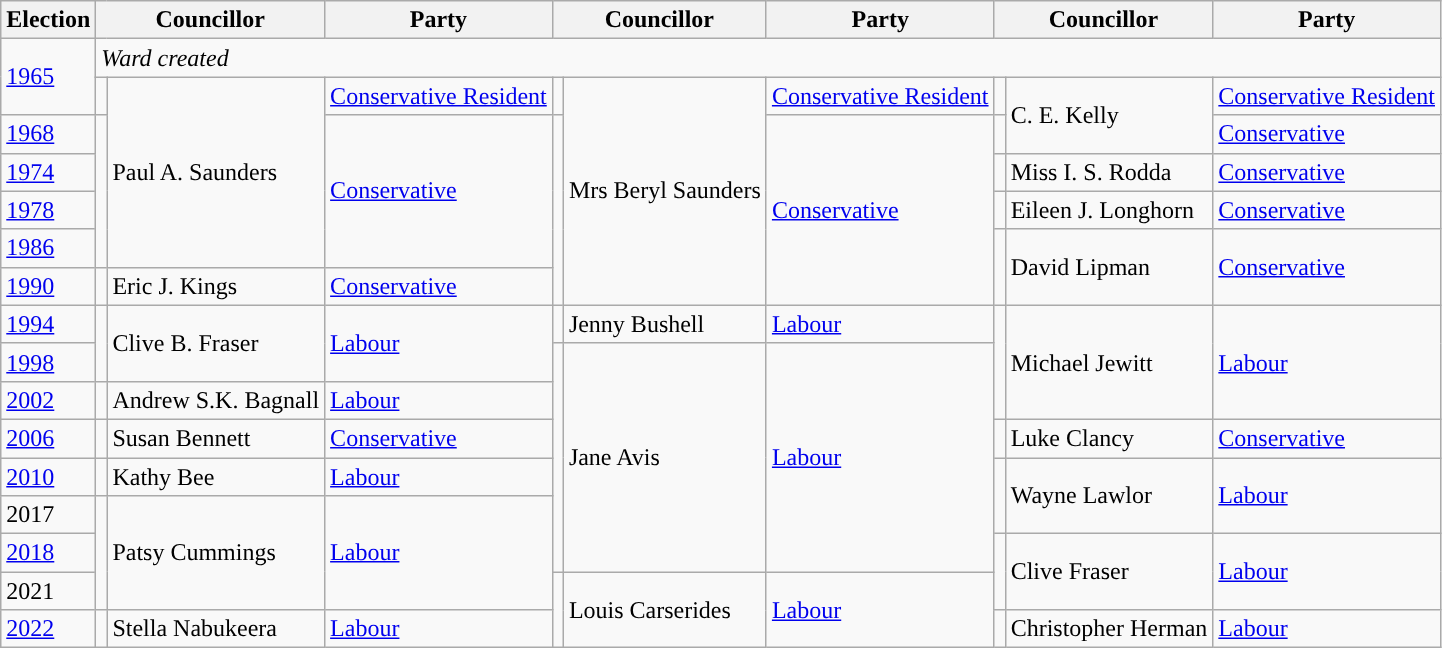<table class="wikitable">
<tr>
<th>Election</th>
<th colspan="2">Councillor</th>
<th>Party</th>
<th colspan="2">Councillor</th>
<th>Party</th>
<th colspan="2">Councillor</th>
<th>Party</th>
</tr>
<tr>
<td rowspan="2"><a href='#'>1965</a></td>
<td colspan="13"><em>Ward created</em></td>
</tr>
<tr>
<td style="background-color: "></td>
<td rowspan="5">Paul A. Saunders</td>
<td><a href='#'>Conservative Resident</a></td>
<td style="background-color: "></td>
<td rowspan="6">Mrs Beryl Saunders</td>
<td><a href='#'>Conservative Resident</a></td>
<td style="background-color: "></td>
<td rowspan="2">C. E. Kelly</td>
<td><a href='#'>Conservative Resident</a></td>
</tr>
<tr>
<td><a href='#'>1968</a></td>
<td rowspan="4" style="background-color: "></td>
<td rowspan="4"><a href='#'>Conservative</a></td>
<td rowspan="5" style="background-color: "></td>
<td rowspan="5"><a href='#'>Conservative</a></td>
<td style="background-color: "></td>
<td><a href='#'>Conservative</a></td>
</tr>
<tr>
<td><a href='#'>1974</a></td>
<td style="background-color: "></td>
<td>Miss I. S. Rodda</td>
<td><a href='#'>Conservative</a></td>
</tr>
<tr>
<td><a href='#'>1978</a></td>
<td style="background-color: "></td>
<td>Eileen J. Longhorn</td>
<td><a href='#'>Conservative</a></td>
</tr>
<tr>
<td><a href='#'>1986</a></td>
<td rowspan="2" style="background-color: "></td>
<td rowspan="2">David Lipman</td>
<td rowspan="2"><a href='#'>Conservative</a></td>
</tr>
<tr>
<td><a href='#'>1990</a></td>
<td style="background-color: "></td>
<td>Eric J. Kings</td>
<td><a href='#'>Conservative</a></td>
</tr>
<tr>
<td><a href='#'>1994</a></td>
<td rowspan="2" style="background-color: "></td>
<td rowspan="2">Clive B. Fraser</td>
<td rowspan="2"><a href='#'>Labour</a></td>
<td style="background-color: "></td>
<td>Jenny Bushell</td>
<td><a href='#'>Labour</a></td>
<td rowspan="3" style="background-color: "></td>
<td rowspan="3">Michael Jewitt</td>
<td rowspan="3"><a href='#'>Labour</a></td>
</tr>
<tr>
<td><a href='#'>1998</a></td>
<td rowspan="6" style="background-color: "></td>
<td rowspan="6">Jane Avis</td>
<td rowspan="6"><a href='#'>Labour</a></td>
</tr>
<tr>
<td><a href='#'>2002</a></td>
<td style="background-color: "></td>
<td>Andrew S.K. Bagnall</td>
<td><a href='#'>Labour</a></td>
</tr>
<tr>
<td><a href='#'>2006</a></td>
<td style="background-color: "></td>
<td>Susan Bennett</td>
<td><a href='#'>Conservative</a></td>
<td style="background-color: "></td>
<td>Luke Clancy</td>
<td><a href='#'>Conservative</a></td>
</tr>
<tr>
<td><a href='#'>2010</a></td>
<td style="background-color: "></td>
<td>Kathy Bee</td>
<td><a href='#'>Labour</a></td>
<td rowspan="2" style="background-color: "></td>
<td rowspan="2">Wayne Lawlor</td>
<td rowspan="2"><a href='#'>Labour</a></td>
</tr>
<tr>
<td>2017</td>
<td rowspan="3" style="background-color: "></td>
<td rowspan="3">Patsy Cummings</td>
<td rowspan="3"><a href='#'>Labour</a></td>
</tr>
<tr>
<td><a href='#'>2018</a></td>
<td rowspan="2" style="background-color: "></td>
<td rowspan="2">Clive Fraser</td>
<td rowspan="2"><a href='#'>Labour</a></td>
</tr>
<tr>
<td>2021</td>
<td rowspan="2" style="background-color: "></td>
<td rowspan="2">Louis Carserides</td>
<td rowspan="2"><a href='#'>Labour</a></td>
</tr>
<tr>
<td><a href='#'>2022</a></td>
<td style="background-color: "></td>
<td>Stella Nabukeera</td>
<td><a href='#'>Labour</a></td>
<td style="background-color: "></td>
<td>Christopher Herman</td>
<td><a href='#'>Labour</a></td>
</tr>
</table>
